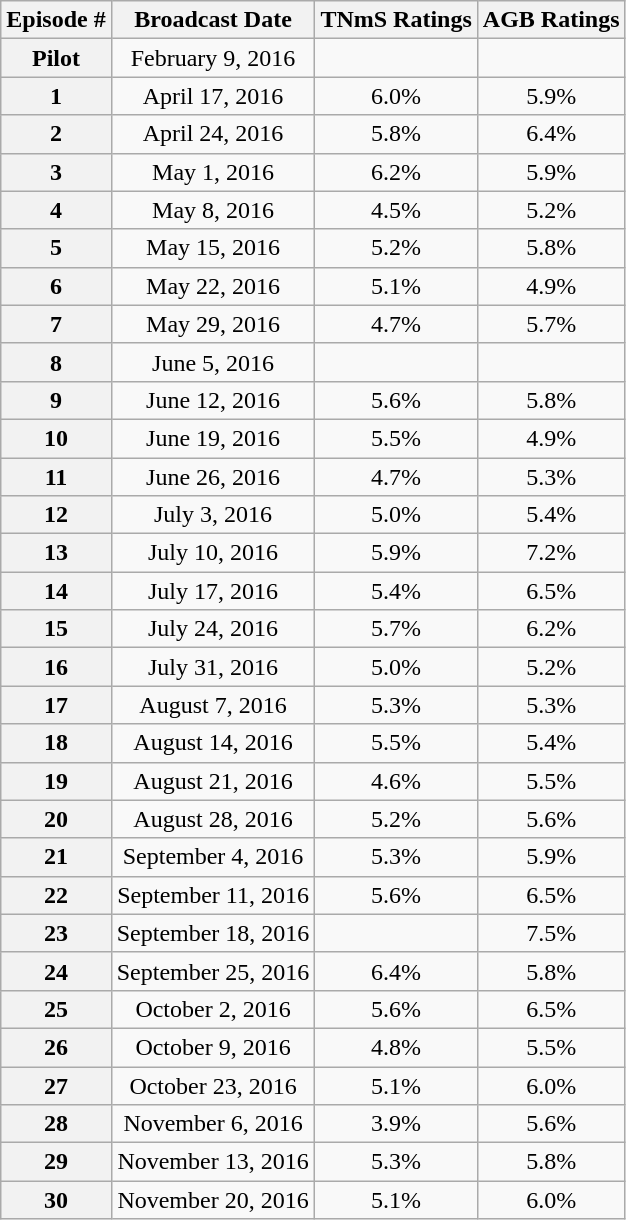<table class="wikitable sortable" style="text-align:center;">
<tr>
<th>Episode #</th>
<th>Broadcast Date</th>
<th>TNmS Ratings</th>
<th>AGB Ratings</th>
</tr>
<tr>
<th>Pilot</th>
<td>February 9, 2016</td>
<td></td>
<td></td>
</tr>
<tr>
<th>1</th>
<td>April 17, 2016</td>
<td>6.0%</td>
<td>5.9%</td>
</tr>
<tr>
<th>2</th>
<td>April 24, 2016</td>
<td>5.8%</td>
<td>6.4%</td>
</tr>
<tr>
<th>3</th>
<td>May 1, 2016</td>
<td>6.2%</td>
<td>5.9%</td>
</tr>
<tr>
<th>4</th>
<td>May 8, 2016</td>
<td>4.5%</td>
<td>5.2%</td>
</tr>
<tr>
<th>5</th>
<td>May 15, 2016</td>
<td>5.2%</td>
<td>5.8%</td>
</tr>
<tr>
<th>6</th>
<td>May 22, 2016</td>
<td>5.1%</td>
<td>4.9%</td>
</tr>
<tr>
<th>7</th>
<td>May 29, 2016</td>
<td>4.7%</td>
<td>5.7%</td>
</tr>
<tr>
<th>8</th>
<td>June 5, 2016</td>
<td></td>
<td></td>
</tr>
<tr>
<th>9</th>
<td>June 12, 2016</td>
<td>5.6%</td>
<td>5.8%</td>
</tr>
<tr>
<th>10</th>
<td>June 19, 2016</td>
<td>5.5%</td>
<td>4.9%</td>
</tr>
<tr>
<th>11</th>
<td>June 26, 2016</td>
<td>4.7%</td>
<td>5.3%</td>
</tr>
<tr>
<th>12</th>
<td>July 3, 2016</td>
<td>5.0%</td>
<td>5.4%</td>
</tr>
<tr>
<th>13</th>
<td>July 10, 2016</td>
<td>5.9%</td>
<td>7.2%</td>
</tr>
<tr>
<th>14</th>
<td>July 17, 2016</td>
<td>5.4%</td>
<td>6.5%</td>
</tr>
<tr>
<th>15</th>
<td>July 24, 2016</td>
<td>5.7%</td>
<td>6.2%</td>
</tr>
<tr>
<th>16</th>
<td>July 31, 2016</td>
<td>5.0%</td>
<td>5.2%</td>
</tr>
<tr>
<th>17</th>
<td>August 7, 2016</td>
<td>5.3%</td>
<td>5.3%</td>
</tr>
<tr>
<th>18</th>
<td>August 14, 2016</td>
<td>5.5%</td>
<td>5.4%</td>
</tr>
<tr>
<th>19</th>
<td>August 21, 2016</td>
<td>4.6%</td>
<td>5.5%</td>
</tr>
<tr>
<th>20</th>
<td>August 28, 2016</td>
<td>5.2%</td>
<td>5.6%</td>
</tr>
<tr>
<th>21</th>
<td>September 4, 2016</td>
<td>5.3%</td>
<td>5.9%</td>
</tr>
<tr>
<th>22</th>
<td>September 11, 2016</td>
<td>5.6%</td>
<td>6.5%</td>
</tr>
<tr>
<th>23</th>
<td>September 18, 2016</td>
<td></td>
<td>7.5%</td>
</tr>
<tr>
<th>24</th>
<td>September 25, 2016</td>
<td>6.4%</td>
<td>5.8%</td>
</tr>
<tr>
<th>25</th>
<td>October 2, 2016</td>
<td>5.6%</td>
<td>6.5%</td>
</tr>
<tr>
<th>26</th>
<td>October 9, 2016</td>
<td>4.8%</td>
<td>5.5%</td>
</tr>
<tr>
<th>27</th>
<td>October 23, 2016</td>
<td>5.1%</td>
<td>6.0%</td>
</tr>
<tr>
<th>28</th>
<td>November 6, 2016</td>
<td>3.9%</td>
<td>5.6%</td>
</tr>
<tr>
<th>29</th>
<td>November 13, 2016</td>
<td>5.3%</td>
<td>5.8%</td>
</tr>
<tr>
<th>30</th>
<td>November 20, 2016</td>
<td>5.1%</td>
<td>6.0%</td>
</tr>
</table>
